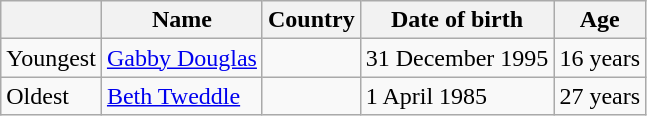<table class="wikitable">
<tr>
<th></th>
<th>Name</th>
<th>Country</th>
<th>Date of birth</th>
<th>Age</th>
</tr>
<tr>
<td>Youngest</td>
<td><a href='#'>Gabby Douglas</a></td>
<td></td>
<td>31 December 1995</td>
<td>16 years</td>
</tr>
<tr>
<td>Oldest</td>
<td><a href='#'>Beth Tweddle</a></td>
<td></td>
<td>1 April 1985</td>
<td>27 years</td>
</tr>
</table>
